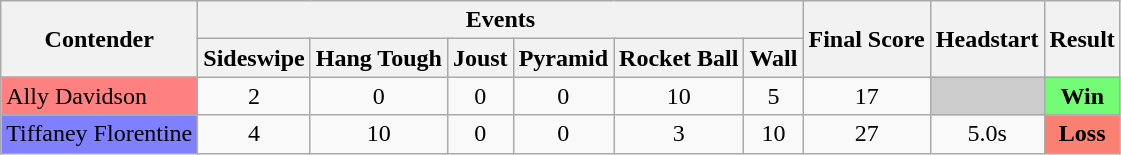<table class="wikitable" style="text-align:center;">
<tr>
<th rowspan=2>Contender</th>
<th colspan=6>Events</th>
<th rowspan=2>Final Score</th>
<th rowspan=2>Headstart</th>
<th rowspan=2>Result</th>
</tr>
<tr>
<th>Sideswipe</th>
<th>Hang Tough</th>
<th>Joust</th>
<th>Pyramid</th>
<th>Rocket Ball</th>
<th>Wall</th>
</tr>
<tr>
<td bgcolor=#ff8080 style="text-align:left;">Ally Davidson</td>
<td>2</td>
<td>0</td>
<td>0</td>
<td>0</td>
<td>10</td>
<td>5</td>
<td>17</td>
<td style="background:#ccc"></td>
<td style="text-align:center; background:#73fb76;"><strong>Win</strong></td>
</tr>
<tr>
<td bgcolor=#8080ff style="text-align:left;">Tiffaney Florentine</td>
<td>4</td>
<td>10</td>
<td>0</td>
<td>0</td>
<td>3</td>
<td>10</td>
<td>27</td>
<td>5.0s</td>
<td style="text-align:center; background:salmon;"><strong>Loss</strong></td>
</tr>
</table>
